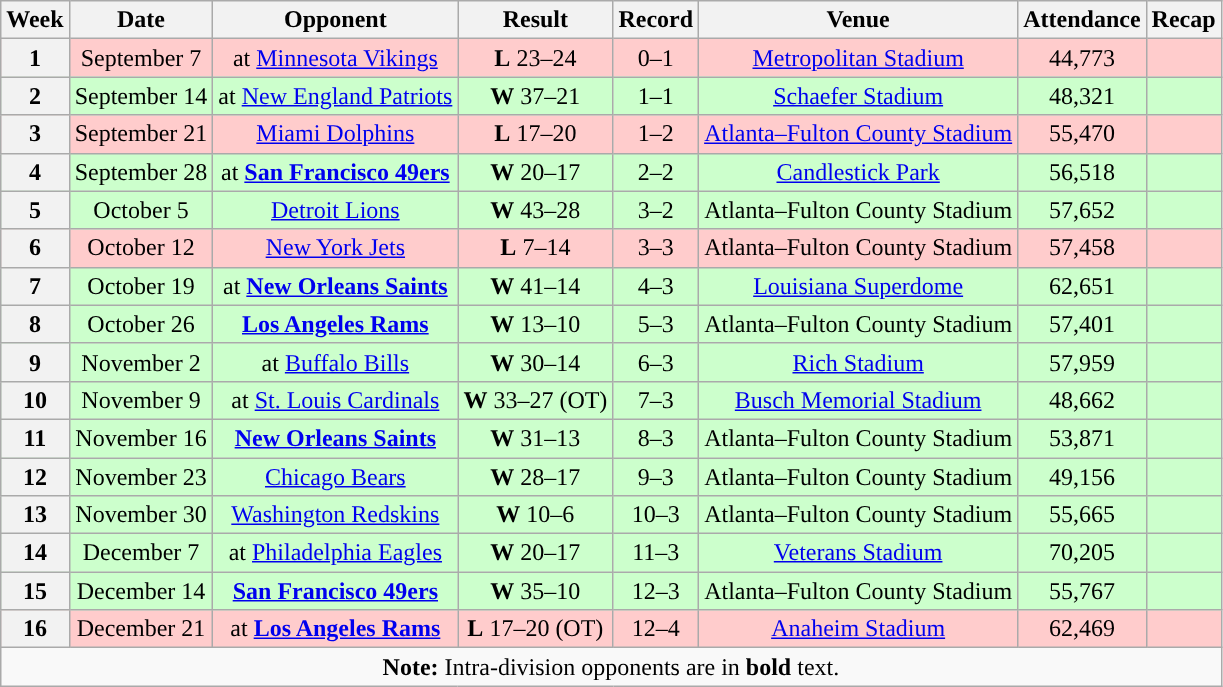<table class="wikitable" style="text-align:center">
<tr>
<th>Week</th>
<th>Date</th>
<th>Opponent</th>
<th>Result</th>
<th>Record</th>
<th>Venue</th>
<th>Attendance</th>
<th>Recap</th>
</tr>
<tr style="background:#fcc">
<th>1</th>
<td>September 7</td>
<td>at <a href='#'>Minnesota Vikings</a></td>
<td><strong>L</strong> 23–24</td>
<td>0–1</td>
<td><a href='#'>Metropolitan Stadium</a></td>
<td>44,773</td>
<td></td>
</tr>
<tr style="background:#cfc">
<th>2</th>
<td>September 14</td>
<td>at <a href='#'>New England Patriots</a></td>
<td><strong>W</strong> 37–21</td>
<td>1–1</td>
<td><a href='#'>Schaefer Stadium</a></td>
<td>48,321</td>
<td></td>
</tr>
<tr style="background:#fcc">
<th>3</th>
<td>September 21</td>
<td><a href='#'>Miami Dolphins</a></td>
<td><strong>L</strong> 17–20</td>
<td>1–2</td>
<td><a href='#'>Atlanta–Fulton County Stadium</a></td>
<td>55,470</td>
<td></td>
</tr>
<tr style="background:#cfc">
<th>4</th>
<td>September 28</td>
<td>at <strong><a href='#'>San Francisco 49ers</a></strong></td>
<td><strong>W</strong> 20–17</td>
<td>2–2</td>
<td><a href='#'>Candlestick Park</a></td>
<td>56,518</td>
<td></td>
</tr>
<tr style="background:#cfc">
<th>5</th>
<td>October 5</td>
<td><a href='#'>Detroit Lions</a></td>
<td><strong>W</strong> 43–28</td>
<td>3–2</td>
<td>Atlanta–Fulton County Stadium</td>
<td>57,652</td>
<td></td>
</tr>
<tr style="background:#fcc">
<th>6</th>
<td>October 12</td>
<td><a href='#'>New York Jets</a></td>
<td><strong>L</strong> 7–14</td>
<td>3–3</td>
<td>Atlanta–Fulton County Stadium</td>
<td>57,458</td>
<td></td>
</tr>
<tr style="background:#cfc">
<th>7</th>
<td>October 19</td>
<td>at <strong><a href='#'>New Orleans Saints</a></strong></td>
<td><strong>W</strong> 41–14</td>
<td>4–3</td>
<td><a href='#'>Louisiana Superdome</a></td>
<td>62,651</td>
<td></td>
</tr>
<tr style="background:#cfc">
<th>8</th>
<td>October 26</td>
<td><strong><a href='#'>Los Angeles Rams</a></strong></td>
<td><strong>W</strong> 13–10</td>
<td>5–3</td>
<td>Atlanta–Fulton County Stadium</td>
<td>57,401</td>
<td></td>
</tr>
<tr style="background:#cfc">
<th>9</th>
<td>November 2</td>
<td>at <a href='#'>Buffalo Bills</a></td>
<td><strong>W</strong> 30–14</td>
<td>6–3</td>
<td><a href='#'>Rich Stadium</a></td>
<td>57,959</td>
<td></td>
</tr>
<tr style="background:#cfc">
<th>10</th>
<td>November 9</td>
<td>at <a href='#'>St. Louis Cardinals</a></td>
<td><strong>W</strong> 33–27 (OT)</td>
<td>7–3</td>
<td><a href='#'>Busch Memorial Stadium</a></td>
<td>48,662</td>
<td></td>
</tr>
<tr style="background:#cfc">
<th>11</th>
<td>November 16</td>
<td><strong><a href='#'>New Orleans Saints</a></strong></td>
<td><strong>W</strong> 31–13</td>
<td>8–3</td>
<td>Atlanta–Fulton County Stadium</td>
<td>53,871</td>
<td></td>
</tr>
<tr style="background:#cfc">
<th>12</th>
<td>November 23</td>
<td><a href='#'>Chicago Bears</a></td>
<td><strong>W</strong> 28–17</td>
<td>9–3</td>
<td>Atlanta–Fulton County Stadium</td>
<td>49,156</td>
<td></td>
</tr>
<tr style="background:#cfc">
<th>13</th>
<td>November 30</td>
<td><a href='#'>Washington Redskins</a></td>
<td><strong>W</strong> 10–6</td>
<td>10–3</td>
<td>Atlanta–Fulton County Stadium</td>
<td>55,665</td>
<td></td>
</tr>
<tr style="background:#cfc">
<th>14</th>
<td>December 7</td>
<td>at <a href='#'>Philadelphia Eagles</a></td>
<td><strong>W</strong> 20–17</td>
<td>11–3</td>
<td><a href='#'>Veterans Stadium</a></td>
<td>70,205</td>
<td></td>
</tr>
<tr style="background:#cfc">
<th>15</th>
<td>December 14</td>
<td><strong><a href='#'>San Francisco 49ers</a></strong></td>
<td><strong>W</strong> 35–10</td>
<td>12–3</td>
<td>Atlanta–Fulton County Stadium</td>
<td>55,767</td>
<td></td>
</tr>
<tr style="background:#fcc">
<th>16</th>
<td>December 21</td>
<td>at <strong><a href='#'>Los Angeles Rams</a></strong></td>
<td><strong>L</strong> 17–20 (OT)</td>
<td>12–4</td>
<td><a href='#'>Anaheim Stadium</a></td>
<td>62,469</td>
<td></td>
</tr>
<tr>
<td colspan="8"><strong>Note:</strong> Intra-division opponents are in <strong>bold</strong> text.</td>
</tr>
</table>
